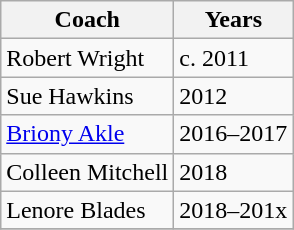<table class="wikitable collapsible">
<tr>
<th>Coach</th>
<th>Years</th>
</tr>
<tr>
<td>Robert Wright </td>
<td>c. 2011</td>
</tr>
<tr>
<td>Sue Hawkins </td>
<td>2012</td>
</tr>
<tr>
<td><a href='#'>Briony Akle</a></td>
<td>2016–2017</td>
</tr>
<tr>
<td>Colleen Mitchell </td>
<td>2018</td>
</tr>
<tr>
<td>Lenore Blades </td>
<td>2018–201x</td>
</tr>
<tr>
</tr>
</table>
